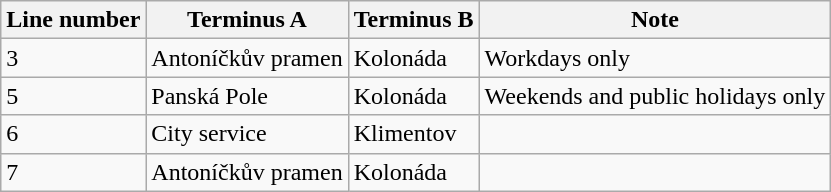<table class="wikitable">
<tr>
<th>Line number</th>
<th>Terminus A</th>
<th>Terminus B</th>
<th>Note</th>
</tr>
<tr>
<td>3</td>
<td>Antoníčkův pramen</td>
<td>Kolonáda</td>
<td>Workdays only</td>
</tr>
<tr>
<td>5</td>
<td>Panská Pole</td>
<td>Kolonáda</td>
<td>Weekends and public holidays only</td>
</tr>
<tr>
<td>6</td>
<td>City service</td>
<td>Klimentov</td>
<td></td>
</tr>
<tr>
<td>7</td>
<td>Antoníčkův pramen</td>
<td>Kolonáda</td>
<td></td>
</tr>
</table>
